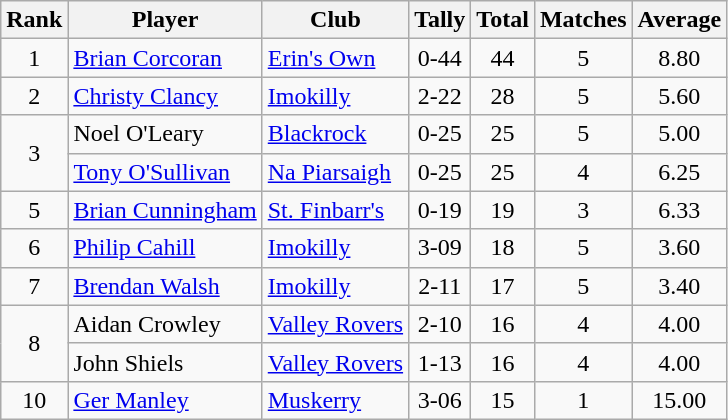<table class="wikitable">
<tr>
<th>Rank</th>
<th>Player</th>
<th>Club</th>
<th>Tally</th>
<th>Total</th>
<th>Matches</th>
<th>Average</th>
</tr>
<tr>
<td rowspan=1 align=center>1</td>
<td><a href='#'>Brian Corcoran</a></td>
<td><a href='#'>Erin's Own</a></td>
<td align=center>0-44</td>
<td align=center>44</td>
<td align=center>5</td>
<td align=center>8.80</td>
</tr>
<tr>
<td rowspan=1 align=center>2</td>
<td><a href='#'>Christy Clancy</a></td>
<td><a href='#'>Imokilly</a></td>
<td align=center>2-22</td>
<td align=center>28</td>
<td align=center>5</td>
<td align=center>5.60</td>
</tr>
<tr>
<td rowspan=2 align=center>3</td>
<td>Noel O'Leary</td>
<td><a href='#'>Blackrock</a></td>
<td align=center>0-25</td>
<td align=center>25</td>
<td align=center>5</td>
<td align=center>5.00</td>
</tr>
<tr>
<td><a href='#'>Tony O'Sullivan</a></td>
<td><a href='#'>Na Piarsaigh</a></td>
<td align=center>0-25</td>
<td align=center>25</td>
<td align=center>4</td>
<td align=center>6.25</td>
</tr>
<tr>
<td rowspan=1 align=center>5</td>
<td><a href='#'>Brian Cunningham</a></td>
<td><a href='#'>St. Finbarr's</a></td>
<td align=center>0-19</td>
<td align=center>19</td>
<td align=center>3</td>
<td align=center>6.33</td>
</tr>
<tr>
<td rowspan=1 align=center>6</td>
<td><a href='#'>Philip Cahill</a></td>
<td><a href='#'>Imokilly</a></td>
<td align=center>3-09</td>
<td align=center>18</td>
<td align=center>5</td>
<td align=center>3.60</td>
</tr>
<tr>
<td rowspan=1 align=center>7</td>
<td><a href='#'>Brendan Walsh</a></td>
<td><a href='#'>Imokilly</a></td>
<td align=center>2-11</td>
<td align=center>17</td>
<td align=center>5</td>
<td align=center>3.40</td>
</tr>
<tr>
<td rowspan=2 align=center>8</td>
<td>Aidan Crowley</td>
<td><a href='#'>Valley Rovers</a></td>
<td align=center>2-10</td>
<td align=center>16</td>
<td align=center>4</td>
<td align=center>4.00</td>
</tr>
<tr>
<td>John Shiels</td>
<td><a href='#'>Valley Rovers</a></td>
<td align=center>1-13</td>
<td align=center>16</td>
<td align=center>4</td>
<td align=center>4.00</td>
</tr>
<tr>
<td rowspan=1 align=center>10</td>
<td><a href='#'>Ger Manley</a></td>
<td><a href='#'>Muskerry</a></td>
<td align=center>3-06</td>
<td align=center>15</td>
<td align=center>1</td>
<td align=center>15.00</td>
</tr>
</table>
